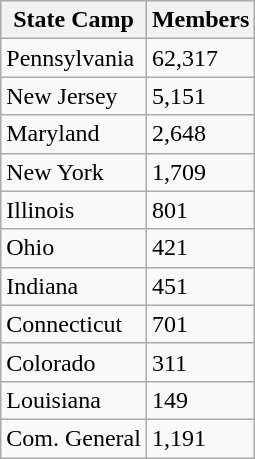<table class="wikitable">
<tr>
<th>State Camp</th>
<th>Members</th>
</tr>
<tr>
<td>Pennsylvania</td>
<td>62,317</td>
</tr>
<tr>
<td>New Jersey</td>
<td>5,151</td>
</tr>
<tr>
<td>Maryland</td>
<td>2,648</td>
</tr>
<tr>
<td>New York</td>
<td>1,709</td>
</tr>
<tr>
<td>Illinois</td>
<td>801</td>
</tr>
<tr>
<td>Ohio</td>
<td>421</td>
</tr>
<tr>
<td>Indiana</td>
<td>451</td>
</tr>
<tr>
<td>Connecticut</td>
<td>701</td>
</tr>
<tr>
<td>Colorado</td>
<td>311</td>
</tr>
<tr>
<td>Louisiana</td>
<td>149</td>
</tr>
<tr>
<td>Com. General</td>
<td>1,191</td>
</tr>
</table>
